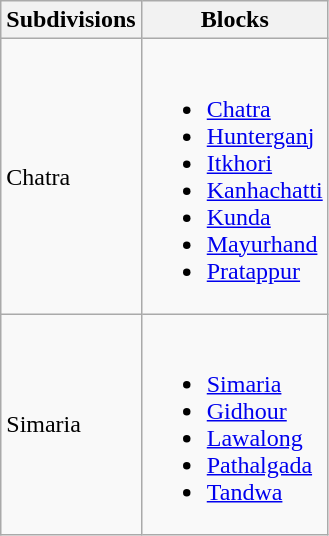<table class="wikitable">
<tr>
<th>Subdivisions</th>
<th>Blocks</th>
</tr>
<tr>
<td>Chatra</td>
<td><br><ul><li><a href='#'>Chatra</a></li><li><a href='#'>Hunterganj</a></li><li><a href='#'>Itkhori</a></li><li><a href='#'>Kanhachatti</a></li><li><a href='#'>Kunda</a></li><li><a href='#'>Mayurhand</a></li><li><a href='#'>Pratappur</a></li></ul></td>
</tr>
<tr>
<td>Simaria</td>
<td><br><ul><li><a href='#'>Simaria</a></li><li><a href='#'>Gidhour</a></li><li><a href='#'>Lawalong</a></li><li><a href='#'>Pathalgada</a></li><li><a href='#'>Tandwa</a></li></ul></td>
</tr>
</table>
